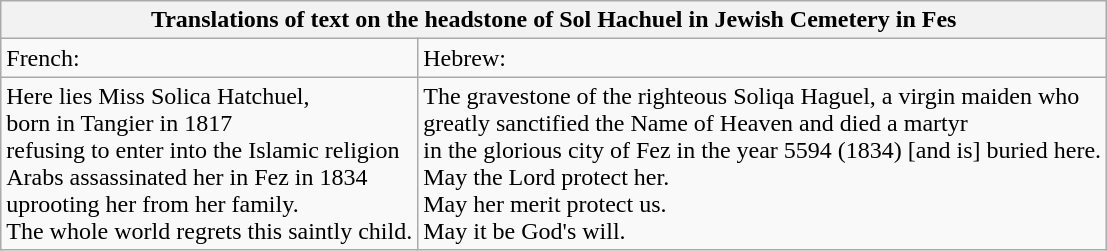<table class="wikitable">
<tr>
<th colspan="2">Translations of text on the headstone of Sol Hachuel in Jewish Cemetery in Fes</th>
</tr>
<tr>
<td>French:</td>
<td>Hebrew:</td>
</tr>
<tr>
<td>Here lies Miss Solica Hatchuel,<br>born in Tangier in 1817<br>refusing to enter into the Islamic religion<br>Arabs assassinated her in Fez in 1834<br>uprooting her from her family.<br>The whole world regrets this saintly child.</td>
<td>The gravestone of the righteous Soliqa Haguel, a virgin maiden who<br>greatly sanctified the Name of Heaven and died a martyr<br>in the glorious city of Fez in the year 5594 (1834) [and is] buried here.<br>May the Lord protect her.<br>May her merit protect us.<br>May it be God's will.</td>
</tr>
</table>
